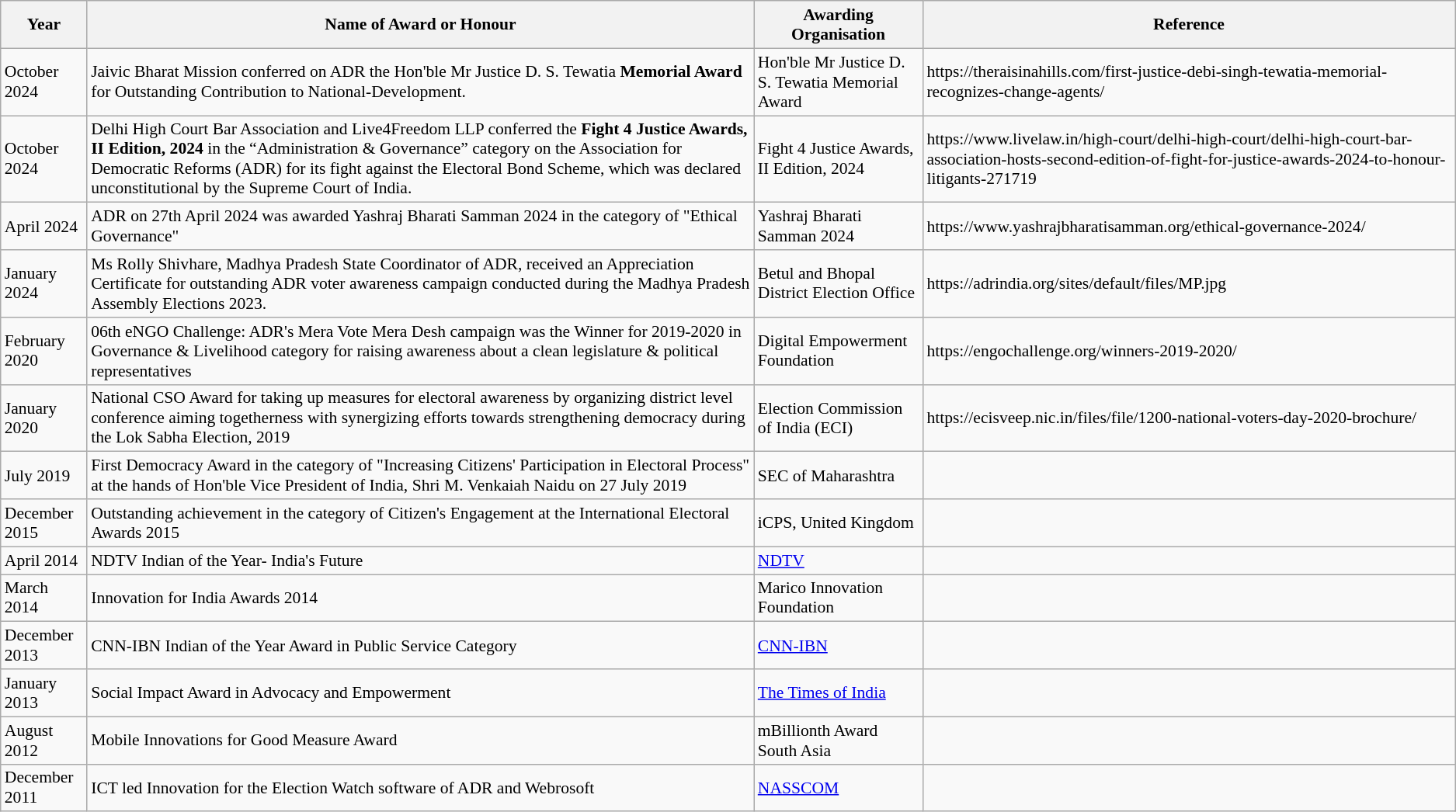<table class="wikitable" style="font-size:90%;">
<tr>
<th>Year</th>
<th>Name of Award or Honour</th>
<th>Awarding Organisation</th>
<th>Reference</th>
</tr>
<tr>
<td>October 2024</td>
<td>Jaivic Bharat Mission conferred on ADR the Hon'ble Mr Justice D. S. Tewatia <strong>Memorial Award</strong> for Outstanding Contribution to National-Development.</td>
<td>Hon'ble Mr Justice D. S. Tewatia Memorial Award</td>
<td>https://theraisinahills.com/first-justice-debi-singh-tewatia-memorial-recognizes-change-agents/</td>
</tr>
<tr>
<td>October 2024</td>
<td>Delhi High Court Bar Association and Live4Freedom LLP conferred the <strong>Fight 4 Justice Awards, II Edition, 2024</strong> in the “Administration & Governance” category on the Association for Democratic Reforms (ADR) for its fight against the Electoral Bond Scheme, which was declared unconstitutional by the Supreme Court of India.</td>
<td>Fight 4 Justice Awards, II Edition, 2024</td>
<td>https://www.livelaw.in/high-court/delhi-high-court/delhi-high-court-bar-association-hosts-second-edition-of-fight-for-justice-awards-2024-to-honour-litigants-271719</td>
</tr>
<tr>
<td>April 2024</td>
<td>ADR on 27th April 2024 was awarded Yashraj Bharati Samman 2024 in the category of "Ethical Governance"</td>
<td>Yashraj Bharati Samman 2024</td>
<td>https://www.yashrajbharatisamman.org/ethical-governance-2024/</td>
</tr>
<tr>
<td>January 2024</td>
<td>Ms Rolly Shivhare, Madhya Pradesh State Coordinator of ADR, received an Appreciation Certificate for outstanding ADR voter awareness campaign conducted during the Madhya Pradesh Assembly Elections 2023.</td>
<td>Betul and Bhopal District Election Office</td>
<td>https://adrindia.org/sites/default/files/MP.jpg</td>
</tr>
<tr>
<td>February 2020</td>
<td>06th eNGO Challenge: ADR's Mera Vote Mera Desh campaign was the Winner for 2019-2020 in Governance & Livelihood category for raising awareness about a clean legislature & political representatives</td>
<td>Digital Empowerment Foundation</td>
<td>https://engochallenge.org/winners-2019-2020/</td>
</tr>
<tr>
<td>January 2020</td>
<td>National CSO Award for taking up measures for electoral awareness by organizing district level conference aiming togetherness with synergizing efforts towards strengthening democracy during the Lok Sabha Election, 2019</td>
<td>Election Commission of India (ECI)</td>
<td>https://ecisveep.nic.in/files/file/1200-national-voters-day-2020-brochure/</td>
</tr>
<tr>
<td>July 2019</td>
<td>First Democracy Award in the category of "Increasing Citizens' Participation in Electoral Process" at the hands of Hon'ble Vice President of India, Shri M. Venkaiah Naidu on 27 July 2019</td>
<td>SEC of Maharashtra</td>
<td></td>
</tr>
<tr>
<td>December 2015</td>
<td>Outstanding achievement in the category of Citizen's Engagement at the International Electoral Awards 2015</td>
<td>iCPS, United Kingdom</td>
<td></td>
</tr>
<tr>
<td>April 2014</td>
<td>NDTV Indian of the Year- India's Future</td>
<td><a href='#'>NDTV</a></td>
<td></td>
</tr>
<tr>
<td>March 2014</td>
<td>Innovation for India Awards 2014</td>
<td>Marico Innovation Foundation</td>
<td></td>
</tr>
<tr>
<td>December 2013</td>
<td>CNN-IBN Indian of the Year Award in Public Service Category</td>
<td><a href='#'>CNN-IBN</a></td>
<td></td>
</tr>
<tr>
<td>January 2013</td>
<td>Social Impact Award in Advocacy and Empowerment</td>
<td><a href='#'>The Times of India</a></td>
<td></td>
</tr>
<tr>
<td>August 2012</td>
<td>Mobile Innovations for Good Measure Award</td>
<td>mBillionth Award South Asia</td>
<td></td>
</tr>
<tr>
<td>December 2011</td>
<td>ICT led Innovation for the Election Watch software of ADR and Webrosoft</td>
<td><a href='#'>NASSCOM</a></td>
<td></td>
</tr>
</table>
